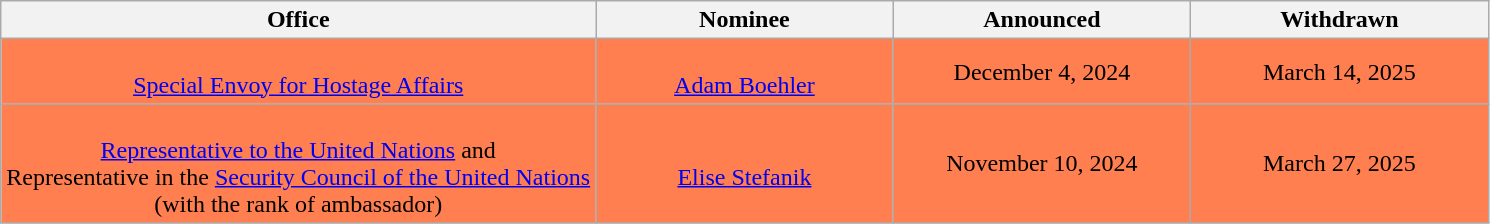<table class="wikitable sortable" style="text-align:center">
<tr>
<th style="width:40%;">Office</th>
<th style="width:20%;">Nominee</th>
<th style="width:20%;">Announced</th>
<th style="width:20%;">Withdrawn</th>
</tr>
<tr style="background:coral">
<td><br><a href='#'>Special Envoy for Hostage Affairs</a></td>
<td><br><a href='#'>Adam Boehler</a></td>
<td>December 4, 2024</td>
<td>March 14, 2025</td>
</tr>
<tr style="background:coral">
<td><br><a href='#'>Representative to the United Nations</a> and<br>Representative in the <a href='#'>Security Council of the United Nations</a><br>(with the rank of ambassador)</td>
<td><br><a href='#'>Elise Stefanik</a></td>
<td>November 10, 2024</td>
<td>March 27, 2025</td>
</tr>
</table>
